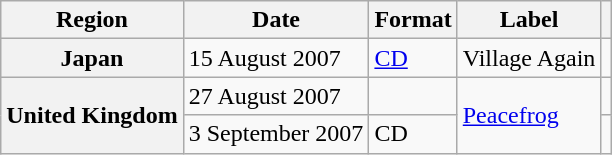<table class="wikitable plainrowheaders">
<tr>
<th scope="col">Region</th>
<th scope="col">Date</th>
<th scope="col">Format</th>
<th scope="col">Label</th>
<th scope="col"></th>
</tr>
<tr>
<th scope="row">Japan</th>
<td>15 August 2007</td>
<td><a href='#'>CD</a></td>
<td>Village Again</td>
<td align="center"></td>
</tr>
<tr>
<th scope="row" rowspan="2">United Kingdom</th>
<td>27 August 2007</td>
<td></td>
<td rowspan="2"><a href='#'>Peacefrog</a></td>
<td align="center"></td>
</tr>
<tr>
<td>3 September 2007</td>
<td>CD</td>
<td align="center"></td>
</tr>
</table>
